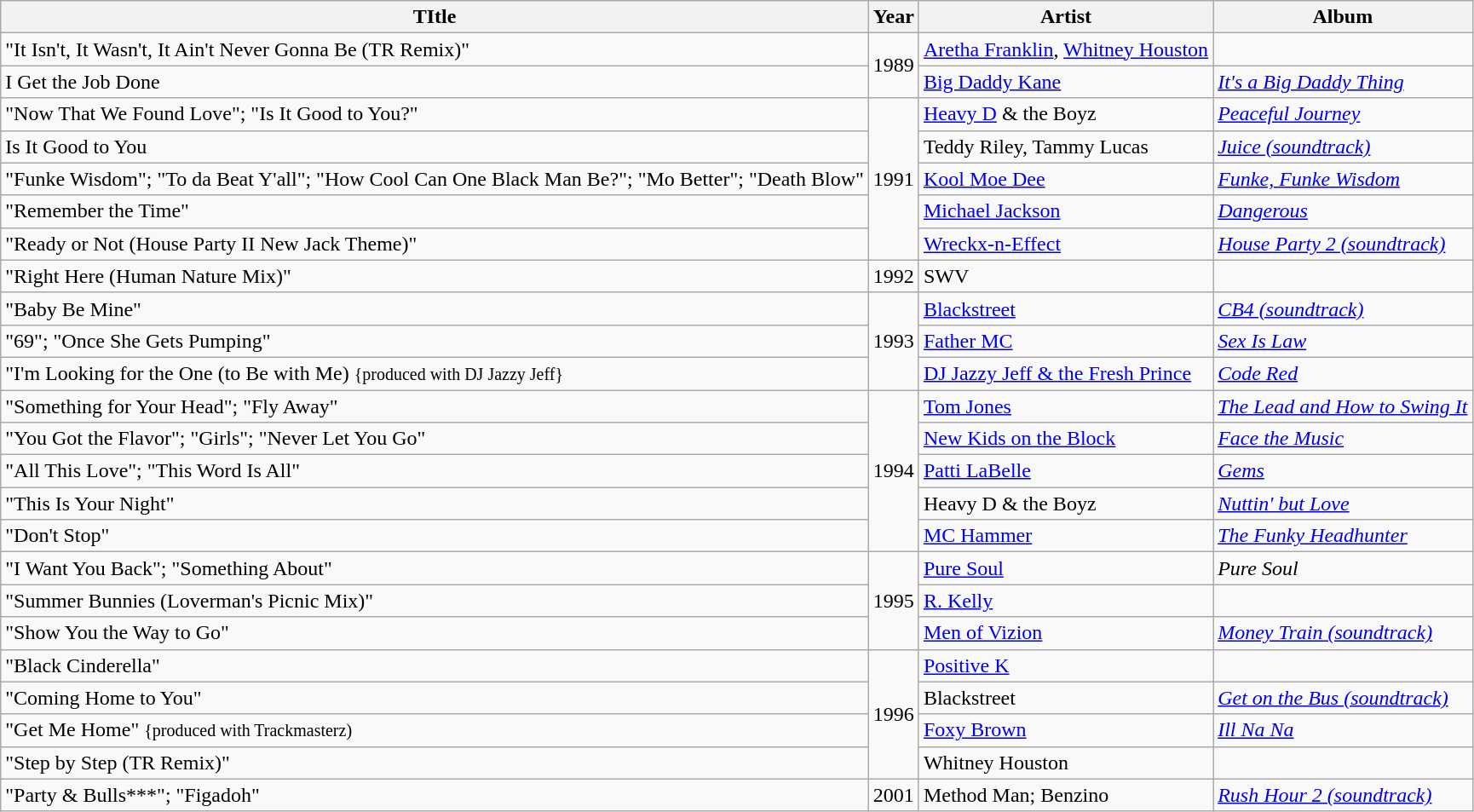<table class="wikitable">
<tr>
<th>TItle</th>
<th>Year</th>
<th>Artist</th>
<th>Album</th>
</tr>
<tr>
<td>"It Isn't, It Wasn't, It Ain't Never Gonna Be (TR Remix)"</td>
<td rowspan="2">1989</td>
<td><a href='#'>Aretha Franklin</a>, <a href='#'>Whitney Houston</a></td>
<td></td>
</tr>
<tr>
<td>I Get the Job Done</td>
<td><a href='#'>Big Daddy Kane</a></td>
<td><em><a href='#'>It's a Big Daddy Thing</a></em></td>
</tr>
<tr>
<td>"Now That We Found Love"; "Is It Good to You?"</td>
<td rowspan="5">1991</td>
<td><a href='#'>Heavy D</a> & the Boyz</td>
<td><em><a href='#'>Peaceful Journey</a></em></td>
</tr>
<tr>
<td>Is It Good to You</td>
<td>Teddy Riley, Tammy Lucas</td>
<td><em><a href='#'>Juice (soundtrack)</a></em></td>
</tr>
<tr>
<td>"Funke Wisdom"; "To da Beat Y'all"; "How Cool Can One Black Man Be?"; "Mo Better"; "Death Blow"</td>
<td><a href='#'>Kool Moe Dee</a></td>
<td><em><a href='#'>Funke, Funke Wisdom</a></em></td>
</tr>
<tr>
<td>"Remember the Time"</td>
<td><a href='#'>Michael Jackson</a></td>
<td><a href='#'><em>Dangerous</em></a></td>
</tr>
<tr>
<td>"Ready or Not (House Party II New Jack Theme)"</td>
<td><a href='#'>Wreckx-n-Effect</a></td>
<td><em><a href='#'>House Party 2 (soundtrack)</a></em></td>
</tr>
<tr>
<td>"Right Here (Human Nature Mix)"</td>
<td>1992</td>
<td>SWV</td>
<td></td>
</tr>
<tr>
<td>"Baby Be Mine"</td>
<td rowspan="3">1993</td>
<td><a href='#'>Blackstreet</a></td>
<td><em><a href='#'>CB4 (soundtrack)</a></em></td>
</tr>
<tr>
<td>"69"; "Once She Gets Pumping"</td>
<td><a href='#'>Father MC</a></td>
<td><em><a href='#'>Sex Is Law</a></em></td>
</tr>
<tr>
<td>"I'm Looking for the One (to Be with Me) <small>{produced with DJ Jazzy Jeff}</small></td>
<td><a href='#'>DJ Jazzy Jeff & the Fresh Prince</a></td>
<td><a href='#'><em>Code Red</em></a></td>
</tr>
<tr>
<td>"Something for Your Head"; "Fly Away"</td>
<td rowspan="5">1994</td>
<td><a href='#'>Tom Jones</a></td>
<td><em><a href='#'>The Lead and How to Swing It</a></em></td>
</tr>
<tr>
<td>"You Got the Flavor"; "Girls"; "Never Let You Go"</td>
<td><a href='#'>New Kids on the Block</a></td>
<td><a href='#'><em>Face the Music</em></a></td>
</tr>
<tr>
<td>"All This Love"; "This Word Is All"</td>
<td><a href='#'>Patti LaBelle</a></td>
<td><a href='#'><em>Gems</em></a></td>
</tr>
<tr>
<td>"This Is Your Night"</td>
<td>Heavy D & the Boyz</td>
<td><em><a href='#'>Nuttin' but Love</a></em></td>
</tr>
<tr>
<td>"Don't Stop"</td>
<td><a href='#'>MC Hammer</a></td>
<td><em><a href='#'>The Funky Headhunter</a></em></td>
</tr>
<tr>
<td>"I Want You Back"; "Something About"</td>
<td rowspan="3">1995</td>
<td><a href='#'>Pure Soul</a></td>
<td><em>Pure Soul</em></td>
</tr>
<tr>
<td>"Summer Bunnies (Loverman's Picnic Mix)"</td>
<td><a href='#'>R. Kelly</a></td>
<td></td>
</tr>
<tr>
<td>"Show You the Way to Go"</td>
<td><a href='#'>Men of Vizion</a></td>
<td><em><a href='#'>Money Train (soundtrack)</a></em></td>
</tr>
<tr>
<td>"Black Cinderella"</td>
<td rowspan="4">1996</td>
<td><a href='#'>Positive K</a></td>
<td></td>
</tr>
<tr>
<td>"Coming Home to You"</td>
<td>Blackstreet</td>
<td><em><a href='#'>Get on the Bus (soundtrack)</a></em></td>
</tr>
<tr>
<td>"Get Me Home" <small>{produced with Trackmasterz)</small></td>
<td><a href='#'>Foxy Brown</a></td>
<td><em><a href='#'>Ill Na Na</a></em></td>
</tr>
<tr>
<td>"Step by Step (TR Remix)"</td>
<td>Whitney Houston</td>
<td></td>
</tr>
<tr>
<td>"Party & Bulls***"; "Figadoh"</td>
<td>2001</td>
<td>Method Man; Benzino</td>
<td><em><a href='#'>Rush Hour 2 (soundtrack)</a></em></td>
</tr>
</table>
